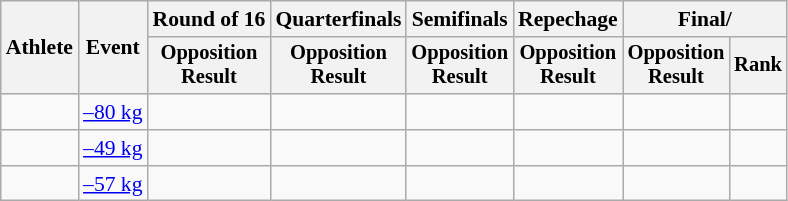<table class=wikitable style=font-size:90%;text-align:center>
<tr>
<th rowspan=2>Athlete</th>
<th rowspan=2>Event</th>
<th>Round of 16</th>
<th>Quarterfinals</th>
<th>Semifinals</th>
<th>Repechage</th>
<th colspan=2>Final/ </th>
</tr>
<tr style=font-size:95%>
<th>Opposition<br>Result</th>
<th>Opposition<br>Result</th>
<th>Opposition<br>Result</th>
<th>Opposition<br>Result</th>
<th>Opposition<br>Result</th>
<th>Rank</th>
</tr>
<tr align=center>
<td align=left></td>
<td align=left><a href='#'>–80 kg</a></td>
<td></td>
<td></td>
<td></td>
<td></td>
<td></td>
<td></td>
</tr>
<tr align=center>
<td align=left></td>
<td align=left><a href='#'>–49 kg</a></td>
<td></td>
<td></td>
<td></td>
<td></td>
<td></td>
<td></td>
</tr>
<tr align=center>
<td align=left></td>
<td align=left><a href='#'>–57 kg</a></td>
<td></td>
<td></td>
<td></td>
<td></td>
<td></td>
<td></td>
</tr>
</table>
